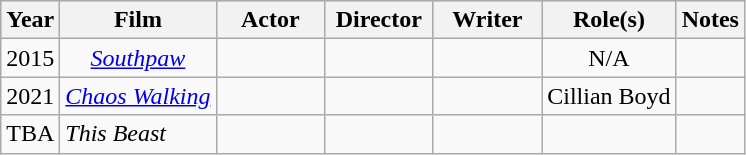<table class="wikitable">
<tr style="background:#ccc; text-align:center;">
<th>Year</th>
<th>Film</th>
<th width="65">Actor</th>
<th width="65">Director</th>
<th width="65">Writer</th>
<th>Role(s)</th>
<th>Notes</th>
</tr>
<tr style="text-align:center;">
<td>2015</td>
<td><em><a href='#'>Southpaw</a></em></td>
<td></td>
<td></td>
<td></td>
<td>N/A</td>
<td></td>
</tr>
<tr>
<td>2021</td>
<td><em><a href='#'>Chaos Walking</a></em></td>
<td></td>
<td></td>
<td></td>
<td>Cillian Boyd</td>
<td></td>
</tr>
<tr>
<td>TBA</td>
<td><em>This Beast</em></td>
<td></td>
<td></td>
<td></td>
<td></td>
<td></td>
</tr>
</table>
